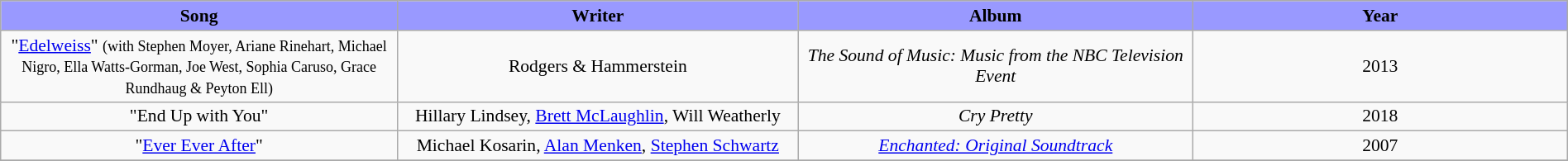<table class="wikitable" style="margin:0.5em auto; clear:both; font-size:.9em; text-align:center; width:100%">
<tr>
<th width="500" style="background: #99F;">Song</th>
<th width="500" style="background: #99F;">Writer</th>
<th width="500" style="background: #99F;">Album</th>
<th width="500" style="background: #99F;">Year</th>
</tr>
<tr>
<td>"<a href='#'>Edelweiss</a>" <small> (with Stephen Moyer, Ariane Rinehart, Michael Nigro, Ella Watts-Gorman, Joe West, Sophia Caruso, Grace Rundhaug & Peyton Ell)</small></td>
<td>Rodgers & Hammerstein</td>
<td><em>The Sound of Music: Music from the NBC Television Event</em></td>
<td>2013</td>
</tr>
<tr>
<td>"End Up with You"</td>
<td>Hillary Lindsey, <a href='#'>Brett McLaughlin</a>, Will Weatherly</td>
<td><em>Cry Pretty</em></td>
<td>2018</td>
</tr>
<tr>
<td>"<a href='#'>Ever Ever After</a>"</td>
<td>Michael Kosarin, <a href='#'>Alan Menken</a>, <a href='#'>Stephen Schwartz</a></td>
<td><em><a href='#'>Enchanted: Original Soundtrack</a></em></td>
<td>2007</td>
</tr>
<tr>
</tr>
</table>
